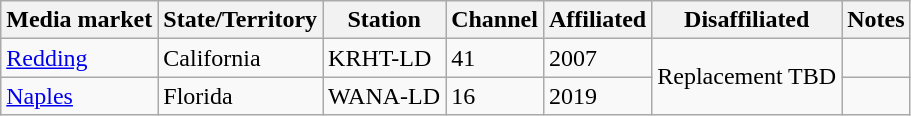<table class="wikitable">
<tr>
<th>Media market</th>
<th>State/Territory</th>
<th>Station</th>
<th>Channel</th>
<th>Affiliated</th>
<th>Disaffiliated</th>
<th>Notes</th>
</tr>
<tr>
<td><a href='#'>Redding</a></td>
<td>California</td>
<td>KRHT-LD</td>
<td>41</td>
<td>2007</td>
<td rowspan="2">Replacement TBD</td>
<td></td>
</tr>
<tr>
<td><a href='#'>Naples</a></td>
<td>Florida</td>
<td>WANA-LD</td>
<td>16</td>
<td>2019</td>
<td></td>
</tr>
</table>
